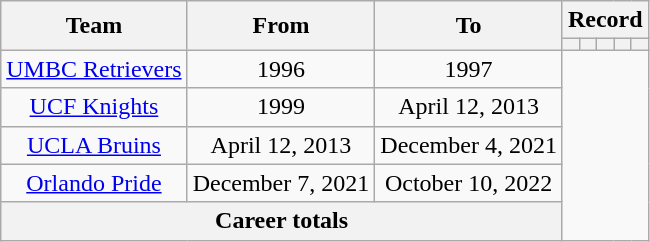<table class="wikitable" style="text-align: center">
<tr>
<th rowspan=2>Team</th>
<th rowspan=2>From</th>
<th rowspan=2>To</th>
<th colspan=5>Record</th>
</tr>
<tr>
<th></th>
<th></th>
<th></th>
<th></th>
<th></th>
</tr>
<tr>
<td><a href='#'>UMBC Retrievers</a></td>
<td>1996</td>
<td>1997<br></td>
</tr>
<tr>
<td><a href='#'>UCF Knights</a></td>
<td>1999</td>
<td>April 12, 2013<br></td>
</tr>
<tr>
<td><a href='#'>UCLA Bruins</a></td>
<td>April 12, 2013</td>
<td>December 4, 2021<br></td>
</tr>
<tr>
<td><a href='#'>Orlando Pride</a></td>
<td>December 7, 2021</td>
<td>October 10, 2022<br></td>
</tr>
<tr>
<th colspan=3>Career totals<br></th>
</tr>
</table>
